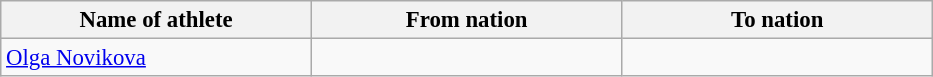<table class="wikitable sortable" style="border-collapse: collapse; font-size: 95%;">
<tr>
<th width=200>Name of athlete</th>
<th width=200>From nation</th>
<th width=200>To nation</th>
</tr>
<tr>
<td><a href='#'>Olga Novikova</a></td>
<td></td>
<td></td>
</tr>
</table>
